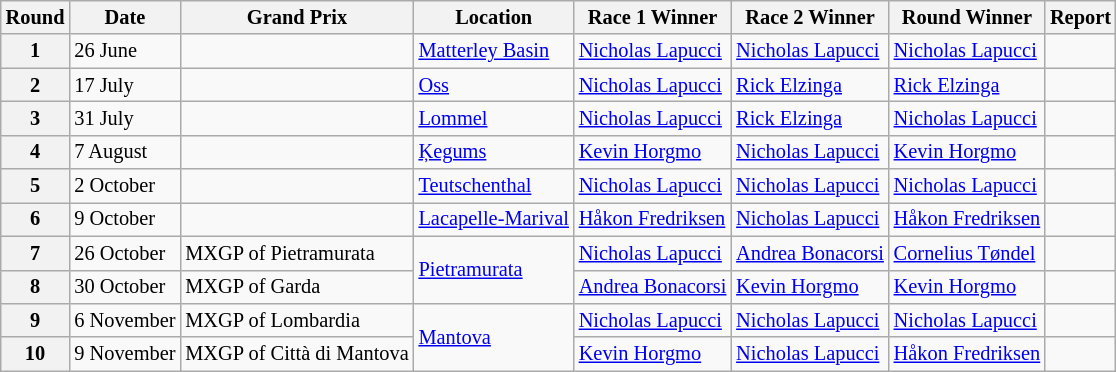<table class="wikitable" style="font-size: 85%;">
<tr>
<th>Round</th>
<th>Date</th>
<th>Grand Prix</th>
<th>Location</th>
<th>Race 1 Winner</th>
<th>Race 2 Winner</th>
<th>Round Winner</th>
<th>Report</th>
</tr>
<tr>
<th>1</th>
<td>26 June</td>
<td></td>
<td><a href='#'>Matterley Basin</a></td>
<td> <a href='#'>Nicholas Lapucci</a></td>
<td> <a href='#'>Nicholas Lapucci</a></td>
<td> <a href='#'>Nicholas Lapucci</a></td>
<td></td>
</tr>
<tr>
<th>2</th>
<td>17 July</td>
<td></td>
<td><a href='#'>Oss</a></td>
<td> <a href='#'>Nicholas Lapucci</a></td>
<td> <a href='#'>Rick Elzinga</a></td>
<td> <a href='#'>Rick Elzinga</a></td>
<td></td>
</tr>
<tr>
<th>3</th>
<td>31 July</td>
<td></td>
<td><a href='#'>Lommel</a></td>
<td> <a href='#'>Nicholas Lapucci</a></td>
<td> <a href='#'>Rick Elzinga</a></td>
<td> <a href='#'>Nicholas Lapucci</a></td>
<td></td>
</tr>
<tr>
<th>4</th>
<td>7 August</td>
<td></td>
<td><a href='#'>Ķegums</a></td>
<td> <a href='#'>Kevin Horgmo</a></td>
<td> <a href='#'>Nicholas Lapucci</a></td>
<td> <a href='#'>Kevin Horgmo</a></td>
<td></td>
</tr>
<tr>
<th>5</th>
<td>2 October</td>
<td></td>
<td><a href='#'>Teutschenthal</a></td>
<td> <a href='#'>Nicholas Lapucci</a></td>
<td> <a href='#'>Nicholas Lapucci</a></td>
<td> <a href='#'>Nicholas Lapucci</a></td>
<td></td>
</tr>
<tr>
<th>6</th>
<td>9 October</td>
<td></td>
<td><a href='#'>Lacapelle-Marival</a></td>
<td> <a href='#'>Håkon Fredriksen</a></td>
<td> <a href='#'>Nicholas Lapucci</a></td>
<td> <a href='#'>Håkon Fredriksen</a></td>
<td></td>
</tr>
<tr>
<th>7</th>
<td>26 October</td>
<td> MXGP of Pietramurata</td>
<td rowspan=2><a href='#'>Pietramurata</a></td>
<td> <a href='#'>Nicholas Lapucci</a></td>
<td> <a href='#'>Andrea Bonacorsi</a></td>
<td> <a href='#'>Cornelius Tøndel</a></td>
<td></td>
</tr>
<tr>
<th>8</th>
<td>30 October</td>
<td> MXGP of Garda</td>
<td> <a href='#'>Andrea Bonacorsi</a></td>
<td> <a href='#'>Kevin Horgmo</a></td>
<td> <a href='#'>Kevin Horgmo</a></td>
</tr>
<tr>
<th>9</th>
<td>6 November</td>
<td> MXGP of Lombardia</td>
<td rowspan=2><a href='#'>Mantova</a></td>
<td> <a href='#'>Nicholas Lapucci</a></td>
<td> <a href='#'>Nicholas Lapucci</a></td>
<td> <a href='#'>Nicholas Lapucci</a></td>
<td></td>
</tr>
<tr>
<th>10</th>
<td>9 November</td>
<td> MXGP of Città di Mantova</td>
<td> <a href='#'>Kevin Horgmo</a></td>
<td> <a href='#'>Nicholas Lapucci</a></td>
<td> <a href='#'>Håkon Fredriksen</a></td>
<td></td>
</tr>
</table>
